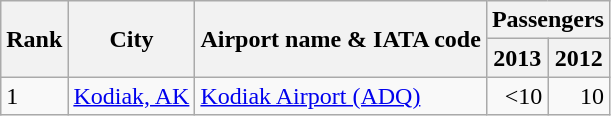<table class="wikitable">
<tr>
<th rowspan="2">Rank</th>
<th rowspan="2">City</th>
<th rowspan="2">Airport name & IATA code</th>
<th colspan="2">Passengers</th>
</tr>
<tr>
<th>2013</th>
<th>2012</th>
</tr>
<tr>
<td>1</td>
<td><a href='#'>Kodiak, AK</a></td>
<td><a href='#'>Kodiak Airport (ADQ)</a></td>
<td align="right"><10</td>
<td align="right">10</td>
</tr>
</table>
